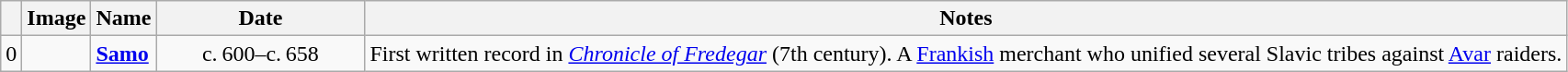<table class="wikitable">
<tr>
<th></th>
<th>Image</th>
<th>Name</th>
<th style="width:9em">Date</th>
<th>Notes</th>
</tr>
<tr>
<td>0</td>
<td></td>
<td><strong><a href='#'>Samo</a></strong></td>
<td align="center">c. 600–c. 658</td>
<td>First written record in <em><a href='#'>Chronicle of Fredegar</a></em> (7th century). A <a href='#'>Frankish</a> merchant who unified several Slavic tribes against <a href='#'>Avar</a> raiders.</td>
</tr>
</table>
